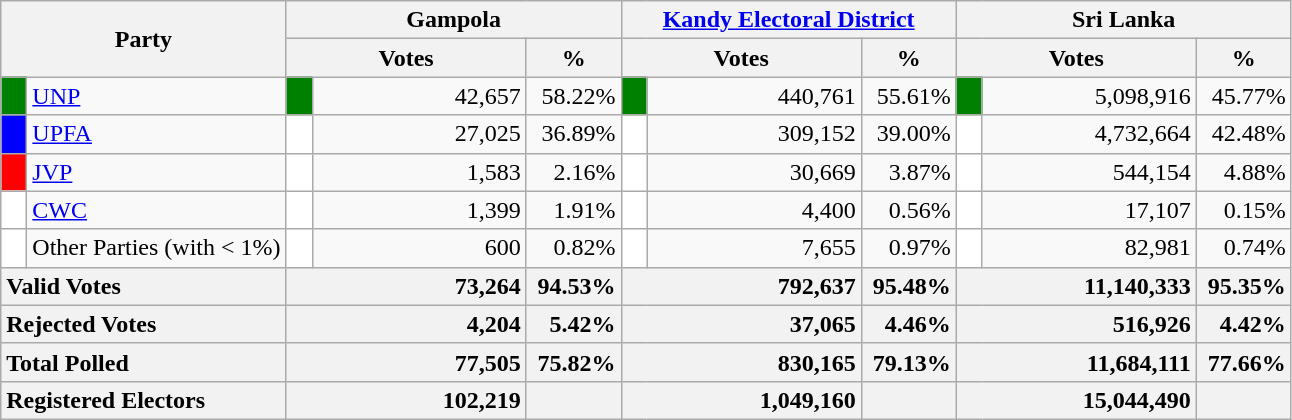<table class="wikitable">
<tr>
<th colspan="2" width="144px"rowspan="2">Party</th>
<th colspan="3" width="216px">Gampola</th>
<th colspan="3" width="216px"><a href='#'>Kandy Electoral District</a></th>
<th colspan="3" width="216px">Sri Lanka</th>
</tr>
<tr>
<th colspan="2" width="144px">Votes</th>
<th>%</th>
<th colspan="2" width="144px">Votes</th>
<th>%</th>
<th colspan="2" width="144px">Votes</th>
<th>%</th>
</tr>
<tr>
<td style="background-color:green;" width="10px"></td>
<td style="text-align:left;"><a href='#'>UNP</a></td>
<td style="background-color:green;" width="10px"></td>
<td style="text-align:right;">42,657</td>
<td style="text-align:right;">58.22%</td>
<td style="background-color:green;" width="10px"></td>
<td style="text-align:right;">440,761</td>
<td style="text-align:right;">55.61%</td>
<td style="background-color:green;" width="10px"></td>
<td style="text-align:right;">5,098,916</td>
<td style="text-align:right;">45.77%</td>
</tr>
<tr>
<td style="background-color:blue;" width="10px"></td>
<td style="text-align:left;"><a href='#'>UPFA</a></td>
<td style="background-color:white;" width="10px"></td>
<td style="text-align:right;">27,025</td>
<td style="text-align:right;">36.89%</td>
<td style="background-color:white;" width="10px"></td>
<td style="text-align:right;">309,152</td>
<td style="text-align:right;">39.00%</td>
<td style="background-color:white;" width="10px"></td>
<td style="text-align:right;">4,732,664</td>
<td style="text-align:right;">42.48%</td>
</tr>
<tr>
<td style="background-color:red;" width="10px"></td>
<td style="text-align:left;"><a href='#'>JVP</a></td>
<td style="background-color:white;" width="10px"></td>
<td style="text-align:right;">1,583</td>
<td style="text-align:right;">2.16%</td>
<td style="background-color:white;" width="10px"></td>
<td style="text-align:right;">30,669</td>
<td style="text-align:right;">3.87%</td>
<td style="background-color:white;" width="10px"></td>
<td style="text-align:right;">544,154</td>
<td style="text-align:right;">4.88%</td>
</tr>
<tr>
<td style="background-color:white;" width="10px"></td>
<td style="text-align:left;"><a href='#'>CWC</a></td>
<td style="background-color:white;" width="10px"></td>
<td style="text-align:right;">1,399</td>
<td style="text-align:right;">1.91%</td>
<td style="background-color:white;" width="10px"></td>
<td style="text-align:right;">4,400</td>
<td style="text-align:right;">0.56%</td>
<td style="background-color:white;" width="10px"></td>
<td style="text-align:right;">17,107</td>
<td style="text-align:right;">0.15%</td>
</tr>
<tr>
<td style="background-color:white;" width="10px"></td>
<td style="text-align:left;">Other Parties (with < 1%)</td>
<td style="background-color:white;" width="10px"></td>
<td style="text-align:right;">600</td>
<td style="text-align:right;">0.82%</td>
<td style="background-color:white;" width="10px"></td>
<td style="text-align:right;">7,655</td>
<td style="text-align:right;">0.97%</td>
<td style="background-color:white;" width="10px"></td>
<td style="text-align:right;">82,981</td>
<td style="text-align:right;">0.74%</td>
</tr>
<tr>
<th colspan="2" width="144px"style="text-align:left;">Valid Votes</th>
<th style="text-align:right;"colspan="2" width="144px">73,264</th>
<th style="text-align:right;">94.53%</th>
<th style="text-align:right;"colspan="2" width="144px">792,637</th>
<th style="text-align:right;">95.48%</th>
<th style="text-align:right;"colspan="2" width="144px">11,140,333</th>
<th style="text-align:right;">95.35%</th>
</tr>
<tr>
<th colspan="2" width="144px"style="text-align:left;">Rejected Votes</th>
<th style="text-align:right;"colspan="2" width="144px">4,204</th>
<th style="text-align:right;">5.42%</th>
<th style="text-align:right;"colspan="2" width="144px">37,065</th>
<th style="text-align:right;">4.46%</th>
<th style="text-align:right;"colspan="2" width="144px">516,926</th>
<th style="text-align:right;">4.42%</th>
</tr>
<tr>
<th colspan="2" width="144px"style="text-align:left;">Total Polled</th>
<th style="text-align:right;"colspan="2" width="144px">77,505</th>
<th style="text-align:right;">75.82%</th>
<th style="text-align:right;"colspan="2" width="144px">830,165</th>
<th style="text-align:right;">79.13%</th>
<th style="text-align:right;"colspan="2" width="144px">11,684,111</th>
<th style="text-align:right;">77.66%</th>
</tr>
<tr>
<th colspan="2" width="144px"style="text-align:left;">Registered Electors</th>
<th style="text-align:right;"colspan="2" width="144px">102,219</th>
<th></th>
<th style="text-align:right;"colspan="2" width="144px">1,049,160</th>
<th></th>
<th style="text-align:right;"colspan="2" width="144px">15,044,490</th>
<th></th>
</tr>
</table>
